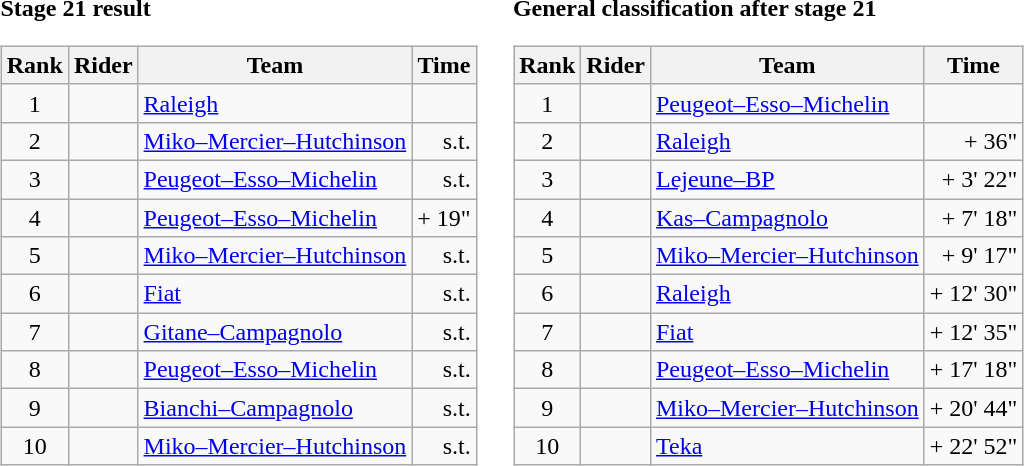<table>
<tr>
<td><strong>Stage 21 result</strong><br><table class="wikitable">
<tr>
<th scope="col">Rank</th>
<th scope="col">Rider</th>
<th scope="col">Team</th>
<th scope="col">Time</th>
</tr>
<tr>
<td style="text-align:center;">1</td>
<td></td>
<td><a href='#'>Raleigh</a></td>
<td style="text-align:right;"></td>
</tr>
<tr>
<td style="text-align:center;">2</td>
<td></td>
<td><a href='#'>Miko–Mercier–Hutchinson</a></td>
<td style="text-align:right;">s.t.</td>
</tr>
<tr>
<td style="text-align:center;">3</td>
<td></td>
<td><a href='#'>Peugeot–Esso–Michelin</a></td>
<td style="text-align:right;">s.t.</td>
</tr>
<tr>
<td style="text-align:center;">4</td>
<td></td>
<td><a href='#'>Peugeot–Esso–Michelin</a></td>
<td style="text-align:right;">+ 19"</td>
</tr>
<tr>
<td style="text-align:center;">5</td>
<td></td>
<td><a href='#'>Miko–Mercier–Hutchinson</a></td>
<td style="text-align:right;">s.t.</td>
</tr>
<tr>
<td style="text-align:center;">6</td>
<td></td>
<td><a href='#'>Fiat</a></td>
<td style="text-align:right;">s.t.</td>
</tr>
<tr>
<td style="text-align:center;">7</td>
<td></td>
<td><a href='#'>Gitane–Campagnolo</a></td>
<td style="text-align:right;">s.t.</td>
</tr>
<tr>
<td style="text-align:center;">8</td>
<td></td>
<td><a href='#'>Peugeot–Esso–Michelin</a></td>
<td style="text-align:right;">s.t.</td>
</tr>
<tr>
<td style="text-align:center;">9</td>
<td></td>
<td><a href='#'>Bianchi–Campagnolo</a></td>
<td style="text-align:right;">s.t.</td>
</tr>
<tr>
<td style="text-align:center;">10</td>
<td></td>
<td><a href='#'>Miko–Mercier–Hutchinson</a></td>
<td style="text-align:right;">s.t.</td>
</tr>
</table>
</td>
<td></td>
<td><strong>General classification after stage 21</strong><br><table class="wikitable">
<tr>
<th scope="col">Rank</th>
<th scope="col">Rider</th>
<th scope="col">Team</th>
<th scope="col">Time</th>
</tr>
<tr>
<td style="text-align:center;">1</td>
<td> </td>
<td><a href='#'>Peugeot–Esso–Michelin</a></td>
<td style="text-align:right;"></td>
</tr>
<tr>
<td style="text-align:center;">2</td>
<td></td>
<td><a href='#'>Raleigh</a></td>
<td style="text-align:right;">+ 36"</td>
</tr>
<tr>
<td style="text-align:center;">3</td>
<td></td>
<td><a href='#'>Lejeune–BP</a></td>
<td style="text-align:right;">+ 3' 22"</td>
</tr>
<tr>
<td style="text-align:center;">4</td>
<td></td>
<td><a href='#'>Kas–Campagnolo</a></td>
<td style="text-align:right;">+ 7' 18"</td>
</tr>
<tr>
<td style="text-align:center;">5</td>
<td></td>
<td><a href='#'>Miko–Mercier–Hutchinson</a></td>
<td style="text-align:right;">+ 9' 17"</td>
</tr>
<tr>
<td style="text-align:center;">6</td>
<td></td>
<td><a href='#'>Raleigh</a></td>
<td style="text-align:right;">+ 12' 30"</td>
</tr>
<tr>
<td style="text-align:center;">7</td>
<td></td>
<td><a href='#'>Fiat</a></td>
<td style="text-align:right;">+ 12' 35"</td>
</tr>
<tr>
<td style="text-align:center;">8</td>
<td></td>
<td><a href='#'>Peugeot–Esso–Michelin</a></td>
<td style="text-align:right;">+ 17' 18"</td>
</tr>
<tr>
<td style="text-align:center;">9</td>
<td></td>
<td><a href='#'>Miko–Mercier–Hutchinson</a></td>
<td style="text-align:right;">+ 20' 44"</td>
</tr>
<tr>
<td style="text-align:center;">10</td>
<td></td>
<td><a href='#'>Teka</a></td>
<td style="text-align:right;">+ 22' 52"</td>
</tr>
</table>
</td>
</tr>
</table>
